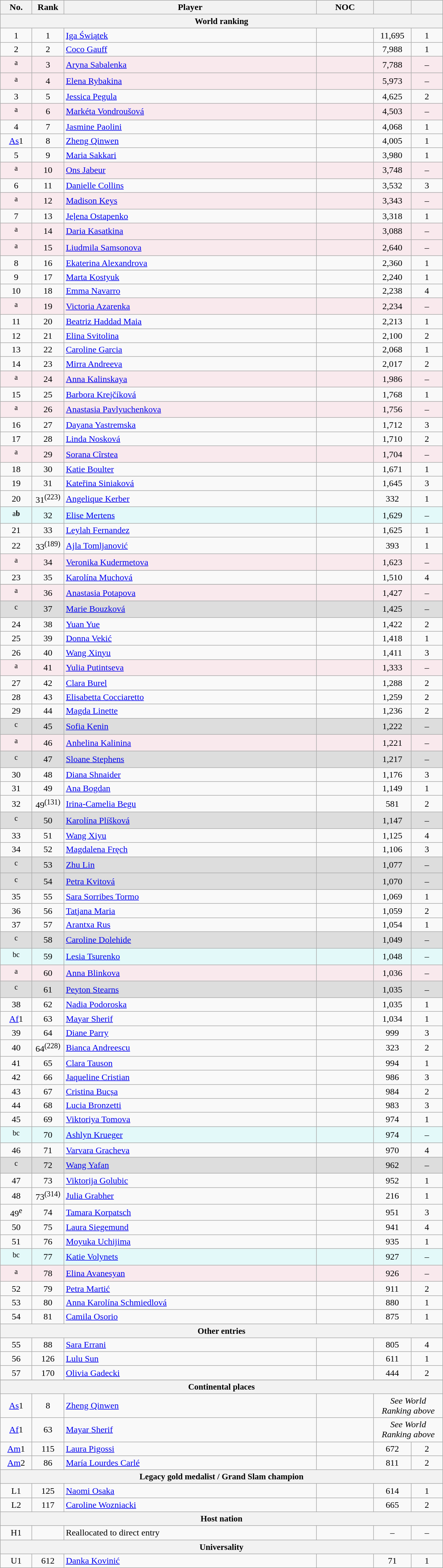<table class="sortable wikitable" style="text-align:center;" width=800>
<tr>
<th width=50>No.</th>
<th width=50>Rank</th>
<th>Player</th>
<th>NOC</th>
<th width=60></th>
<th width=50></th>
</tr>
<tr style="font-size: 95%">
<th colspan="6">World ranking</th>
</tr>
<tr>
<td>1</td>
<td>1</td>
<td align=left><a href='#'>Iga Świątek</a></td>
<td align="left"></td>
<td>11,695</td>
<td>1</td>
</tr>
<tr>
<td>2</td>
<td>2</td>
<td align=left><a href='#'>Coco Gauff</a></td>
<td align="left"></td>
<td>7,988</td>
<td>1</td>
</tr>
<tr bgcolor=#F9E9ED>
<td><sup>a</sup></td>
<td>3</td>
<td align=left><a href='#'>Aryna Sabalenka</a></td>
<td align="left"></td>
<td>7,788</td>
<td>–</td>
</tr>
<tr bgcolor=#F9E9ED>
<td><sup>a</sup></td>
<td>4</td>
<td align=left><a href='#'>Elena Rybakina</a></td>
<td align="left"></td>
<td>5,973</td>
<td>–</td>
</tr>
<tr>
<td>3</td>
<td>5</td>
<td align=left><a href='#'>Jessica Pegula</a></td>
<td align="left"></td>
<td>4,625</td>
<td>2</td>
</tr>
<tr bgcolor=#F9E9ED>
<td><sup>a</sup></td>
<td>6</td>
<td align=left><a href='#'>Markéta Vondroušová</a></td>
<td align="left"></td>
<td>4,503</td>
<td>–</td>
</tr>
<tr>
<td>4</td>
<td>7</td>
<td align=left><a href='#'>Jasmine Paolini</a></td>
<td align="left"></td>
<td>4,068</td>
<td>1</td>
</tr>
<tr>
<td><a href='#'>As</a>1</td>
<td>8</td>
<td align=left><a href='#'>Zheng Qinwen</a></td>
<td align="left"></td>
<td>4,005</td>
<td>1</td>
</tr>
<tr>
<td>5</td>
<td>9</td>
<td align=left><a href='#'>Maria Sakkari</a></td>
<td align="left"></td>
<td>3,980</td>
<td>1</td>
</tr>
<tr bgcolor=#F9E9ED>
<td><sup>a</sup></td>
<td>10</td>
<td align=left><a href='#'>Ons Jabeur</a></td>
<td align="left"></td>
<td>3,748</td>
<td>–</td>
</tr>
<tr>
<td>6</td>
<td>11</td>
<td align=left><a href='#'>Danielle Collins</a></td>
<td align="left"></td>
<td>3,532</td>
<td>3</td>
</tr>
<tr style="background-color:#F9E9ED">
<td><sup>a</sup></td>
<td>12</td>
<td align=left><a href='#'>Madison Keys</a></td>
<td align="left"></td>
<td>3,343</td>
<td>–</td>
</tr>
<tr>
<td>7</td>
<td>13</td>
<td align=left><a href='#'>Jeļena Ostapenko</a></td>
<td align="left"></td>
<td>3,318</td>
<td>1</td>
</tr>
<tr style="background-color:#F9E9ED">
<td><sup>a</sup></td>
<td>14</td>
<td align=left><a href='#'>Daria Kasatkina</a></td>
<td align="left"></td>
<td>3,088</td>
<td>–</td>
</tr>
<tr style="background-color:#F9E9ED">
<td><sup>a</sup></td>
<td>15</td>
<td align=left><a href='#'>Liudmila Samsonova</a></td>
<td align="left"></td>
<td>2,640</td>
<td>–</td>
</tr>
<tr>
<td>8</td>
<td>16</td>
<td align=left><a href='#'>Ekaterina Alexandrova</a></td>
<td align="left"></td>
<td>2,360</td>
<td>1</td>
</tr>
<tr>
<td>9</td>
<td>17</td>
<td align=left><a href='#'>Marta Kostyuk</a></td>
<td align="left"></td>
<td>2,240</td>
<td>1</td>
</tr>
<tr>
<td>10</td>
<td>18</td>
<td align=left><a href='#'>Emma Navarro</a></td>
<td align="left"></td>
<td>2,238</td>
<td>4</td>
</tr>
<tr style="background-color:#F9E9ED">
<td><sup>a</sup></td>
<td>19</td>
<td align=left><a href='#'>Victoria Azarenka</a></td>
<td align="left"></td>
<td>2,234</td>
<td>–</td>
</tr>
<tr>
<td>11</td>
<td>20</td>
<td align=left><a href='#'>Beatriz Haddad Maia</a></td>
<td align="left"></td>
<td>2,213</td>
<td>1</td>
</tr>
<tr>
<td>12</td>
<td>21</td>
<td align=left><a href='#'>Elina Svitolina</a></td>
<td align="left"></td>
<td>2,100</td>
<td>2</td>
</tr>
<tr>
<td>13</td>
<td>22</td>
<td align=left><a href='#'>Caroline Garcia</a></td>
<td align="left"></td>
<td>2,068</td>
<td>1</td>
</tr>
<tr>
<td>14</td>
<td>23</td>
<td align=left><a href='#'>Mirra Andreeva</a></td>
<td align="left"></td>
<td>2,017</td>
<td>2</td>
</tr>
<tr style="background-color:#F9E9ED">
<td><sup>a</sup></td>
<td>24</td>
<td align=left><a href='#'>Anna Kalinskaya</a></td>
<td align="left"></td>
<td>1,986</td>
<td>–</td>
</tr>
<tr>
<td>15</td>
<td>25</td>
<td align=left><a href='#'>Barbora Krejčíková</a></td>
<td align="left"></td>
<td>1,768</td>
<td>1</td>
</tr>
<tr style="background-color:#F9E9ED">
<td><sup>a</sup></td>
<td>26</td>
<td align=left><a href='#'>Anastasia Pavlyuchenkova</a></td>
<td align="left"></td>
<td>1,756</td>
<td>–</td>
</tr>
<tr>
<td>16</td>
<td>27</td>
<td align=left><a href='#'>Dayana Yastremska</a></td>
<td align="left"></td>
<td>1,712</td>
<td>3</td>
</tr>
<tr>
<td>17</td>
<td>28</td>
<td align=left><a href='#'>Linda Nosková</a></td>
<td align="left"></td>
<td>1,710</td>
<td>2</td>
</tr>
<tr style="background-color:#F9E9ED">
<td><sup>a</sup></td>
<td>29</td>
<td align=left><a href='#'>Sorana Cîrstea</a></td>
<td align="left"></td>
<td>1,704</td>
<td>–</td>
</tr>
<tr>
<td>18</td>
<td>30</td>
<td align=left><a href='#'>Katie Boulter</a></td>
<td align="left"></td>
<td>1,671</td>
<td>1</td>
</tr>
<tr>
<td>19</td>
<td>31</td>
<td align=left><a href='#'>Kateřina Siniaková</a></td>
<td align="left"></td>
<td>1,645</td>
<td>3</td>
</tr>
<tr>
<td>20</td>
<td>31<sup>(223)</sup></td>
<td align=left><a href='#'>Angelique Kerber</a></td>
<td align="left"></td>
<td>332</td>
<td>1</td>
</tr>
<tr style="background-color:#E3F9F9">
<td><sup>a<strong>b</strong></sup></td>
<td>32</td>
<td align=left><a href='#'>Elise Mertens</a></td>
<td align="left"></td>
<td>1,629</td>
<td>–</td>
</tr>
<tr>
<td>21</td>
<td>33</td>
<td align=left><a href='#'>Leylah Fernandez</a></td>
<td align="left"></td>
<td>1,625</td>
<td>1</td>
</tr>
<tr>
<td>22</td>
<td>33<sup>(189)</sup></td>
<td align=left><a href='#'>Ajla Tomljanović</a></td>
<td align="left"></td>
<td>393</td>
<td>1</td>
</tr>
<tr style="background-color:#F9E9ED">
<td><sup>a</sup></td>
<td>34</td>
<td align=left><a href='#'>Veronika Kudermetova</a></td>
<td align="left"></td>
<td>1,623</td>
<td>–</td>
</tr>
<tr>
<td>23</td>
<td>35</td>
<td align=left><a href='#'>Karolína Muchová</a></td>
<td align="left"></td>
<td>1,510</td>
<td>4</td>
</tr>
<tr>
</tr>
<tr style="background-color:#F9E9ED">
<td><sup>a</sup></td>
<td>36</td>
<td align=left><a href='#'>Anastasia Potapova</a></td>
<td align="left"></td>
<td>1,427</td>
<td>–</td>
</tr>
<tr bgcolor=#DDDDDD>
<td><sup>c</sup></td>
<td>37</td>
<td align=left><a href='#'>Marie Bouzková</a></td>
<td align="left"></td>
<td>1,425</td>
<td>–</td>
</tr>
<tr>
<td>24</td>
<td>38</td>
<td align=left><a href='#'>Yuan Yue</a></td>
<td align="left"></td>
<td>1,422</td>
<td>2</td>
</tr>
<tr>
<td>25</td>
<td>39</td>
<td align=left><a href='#'>Donna Vekić</a></td>
<td align="left"></td>
<td>1,418</td>
<td>1</td>
</tr>
<tr>
<td>26</td>
<td>40</td>
<td align=left><a href='#'>Wang Xinyu</a></td>
<td align="left"></td>
<td>1,411</td>
<td>3</td>
</tr>
<tr bgcolor=#F9E9ED>
<td><sup>a</sup></td>
<td>41</td>
<td align=left><a href='#'>Yulia Putintseva</a></td>
<td align="left"></td>
<td>1,333</td>
<td>–</td>
</tr>
<tr>
<td>27</td>
<td>42</td>
<td align=left><a href='#'>Clara Burel</a></td>
<td align="left"></td>
<td>1,288</td>
<td>2</td>
</tr>
<tr>
<td>28</td>
<td>43</td>
<td align=left><a href='#'>Elisabetta Cocciaretto</a></td>
<td align="left"></td>
<td>1,259</td>
<td>2</td>
</tr>
<tr>
<td>29</td>
<td>44</td>
<td align=left><a href='#'>Magda Linette</a></td>
<td align="left"></td>
<td>1,236</td>
<td>2</td>
</tr>
<tr bgcolor=#DDDDDD>
<td><sup>c</sup></td>
<td>45</td>
<td align=left><a href='#'>Sofia Kenin</a></td>
<td align="left"></td>
<td>1,222</td>
<td>–</td>
</tr>
<tr bgcolor=#F9E9ED>
<td><sup>a</sup></td>
<td>46</td>
<td align=left><a href='#'>Anhelina Kalinina</a></td>
<td align="left"></td>
<td>1,221</td>
<td>–</td>
</tr>
<tr bgcolor=#DDDDDD>
<td><sup>c</sup></td>
<td>47</td>
<td align=left><a href='#'>Sloane Stephens</a></td>
<td align="left"></td>
<td>1,217</td>
<td>–</td>
</tr>
<tr>
<td>30</td>
<td>48</td>
<td align=left><a href='#'>Diana Shnaider</a></td>
<td align="left"></td>
<td>1,176</td>
<td>3</td>
</tr>
<tr>
<td>31</td>
<td>49</td>
<td align=left><a href='#'>Ana Bogdan</a></td>
<td align="left"></td>
<td>1,149</td>
<td>1</td>
</tr>
<tr>
<td>32</td>
<td>49<sup>(131)</sup></td>
<td align=left><a href='#'>Irina-Camelia Begu</a></td>
<td align="left"></td>
<td>581</td>
<td>2</td>
</tr>
<tr bgcolor=#DDDDDD>
<td><sup>c</sup></td>
<td>50</td>
<td align=left><a href='#'>Karolína Plíšková</a></td>
<td align="left"></td>
<td>1,147</td>
<td>–</td>
</tr>
<tr>
<td>33</td>
<td>51</td>
<td align=left><a href='#'>Wang Xiyu</a></td>
<td align="left"></td>
<td>1,125</td>
<td>4</td>
</tr>
<tr>
<td>34</td>
<td>52</td>
<td align=left><a href='#'>Magdalena Fręch</a></td>
<td align="left"></td>
<td>1,106</td>
<td>3</td>
</tr>
<tr bgcolor=#DDDDDD>
<td><sup>c</sup></td>
<td>53</td>
<td align=left><a href='#'>Zhu Lin</a></td>
<td align="left"></td>
<td>1,077</td>
<td>–</td>
</tr>
<tr bgcolor=#DDDDDD>
<td><sup>c</sup></td>
<td>54</td>
<td align=left><a href='#'>Petra Kvitová</a></td>
<td align="left"></td>
<td>1,070</td>
<td>–</td>
</tr>
<tr>
<td>35</td>
<td>55</td>
<td align=left><a href='#'>Sara Sorribes Tormo</a></td>
<td align="left"></td>
<td>1,069</td>
<td>1</td>
</tr>
<tr>
<td>36</td>
<td>56</td>
<td align=left><a href='#'>Tatjana Maria</a></td>
<td align="left"></td>
<td>1,059</td>
<td>2</td>
</tr>
<tr>
<td>37</td>
<td>57</td>
<td align=left><a href='#'>Arantxa Rus</a></td>
<td align="left"></td>
<td>1,054</td>
<td>1</td>
</tr>
<tr bgcolor=#DDDDDD>
<td><sup>c</sup></td>
<td>58</td>
<td align=left><a href='#'>Caroline Dolehide</a></td>
<td align="left"></td>
<td>1,049</td>
<td>–</td>
</tr>
<tr bgcolor=#E3F9F9>
<td><sup>bc</sup></td>
<td>59</td>
<td align=left><a href='#'>Lesia Tsurenko</a></td>
<td align="left"></td>
<td>1,048</td>
<td>–</td>
</tr>
<tr bgcolor=#F9E9ED>
<td><sup>a</sup></td>
<td>60</td>
<td align=left><a href='#'>Anna Blinkova</a></td>
<td align="left"></td>
<td>1,036</td>
<td>–</td>
</tr>
<tr bgcolor=#DDDDDD>
<td><sup>c</sup></td>
<td>61</td>
<td align=left><a href='#'>Peyton Stearns</a></td>
<td align="left"></td>
<td>1,035</td>
<td>–</td>
</tr>
<tr>
<td>38</td>
<td>62</td>
<td align=left><a href='#'>Nadia Podoroska</a></td>
<td align="left"></td>
<td>1,035</td>
<td>1</td>
</tr>
<tr>
<td><a href='#'>Af</a>1</td>
<td>63</td>
<td align=left><a href='#'>Mayar Sherif</a></td>
<td align="left"></td>
<td>1,034</td>
<td>1</td>
</tr>
<tr>
<td>39</td>
<td>64</td>
<td align="left"><a href='#'>Diane Parry</a></td>
<td align="left"></td>
<td>999</td>
<td>3</td>
</tr>
<tr>
<td>40</td>
<td>64<sup>(228)</sup></td>
<td align=left><a href='#'>Bianca Andreescu</a></td>
<td align="left"></td>
<td>323</td>
<td>2</td>
</tr>
<tr>
<td>41</td>
<td>65</td>
<td align="left"><a href='#'>Clara Tauson</a></td>
<td align="left"></td>
<td>994</td>
<td>1</td>
</tr>
<tr>
<td>42</td>
<td>66</td>
<td align=left><a href='#'>Jaqueline Cristian</a></td>
<td align="left"></td>
<td>986</td>
<td>3</td>
</tr>
<tr>
<td>43</td>
<td>67</td>
<td align=left><a href='#'>Cristina Bucșa</a></td>
<td align="left"></td>
<td>984</td>
<td>2</td>
</tr>
<tr>
<td>44</td>
<td>68</td>
<td align=left><a href='#'>Lucia Bronzetti</a></td>
<td align="left"></td>
<td>983</td>
<td>3</td>
</tr>
<tr>
<td>45</td>
<td>69</td>
<td align=left><a href='#'>Viktoriya Tomova</a></td>
<td align="left"></td>
<td>974</td>
<td>1</td>
</tr>
<tr bgcolor=#E3F9F9>
<td><sup>bc</sup></td>
<td>70</td>
<td align=left><a href='#'>Ashlyn Krueger</a></td>
<td align="left"></td>
<td>974</td>
<td>–</td>
</tr>
<tr>
<td>46</td>
<td>71</td>
<td align=left><a href='#'>Varvara Gracheva</a></td>
<td align="left"></td>
<td>970</td>
<td>4</td>
</tr>
<tr bgcolor=#DDDDDD>
<td><sup>c</sup></td>
<td>72</td>
<td align=left><a href='#'>Wang Yafan</a></td>
<td align="left"></td>
<td>962</td>
<td>–</td>
</tr>
<tr>
<td>47</td>
<td>73</td>
<td align=left><a href='#'>Viktorija Golubic</a></td>
<td align="left"></td>
<td>952</td>
<td>1</td>
</tr>
<tr>
<td>48</td>
<td>73<sup>(314)</sup></td>
<td align=left><a href='#'>Julia Grabher</a></td>
<td align="left"></td>
<td>216</td>
<td>1</td>
</tr>
<tr>
<td>49<sup>e</sup></td>
<td>74</td>
<td align=left><a href='#'>Tamara Korpatsch</a></td>
<td align="left"></td>
<td>951</td>
<td>3</td>
</tr>
<tr>
<td>50</td>
<td>75</td>
<td align=left><a href='#'>Laura Siegemund</a></td>
<td align="left"></td>
<td>941</td>
<td>4</td>
</tr>
<tr>
<td>51</td>
<td>76</td>
<td align=left><a href='#'>Moyuka Uchijima</a></td>
<td align="left"></td>
<td>935</td>
<td>1</td>
</tr>
<tr bgcolor=#E3F9F9>
<td><sup>bc</sup></td>
<td>77</td>
<td align=left><a href='#'>Katie Volynets</a></td>
<td align="left"></td>
<td>927</td>
<td>–</td>
</tr>
<tr bgcolor=#F9E9ED>
<td><sup>a</sup></td>
<td>78</td>
<td align=left><a href='#'>Elina Avanesyan</a></td>
<td align="left"></td>
<td>926</td>
<td>–</td>
</tr>
<tr>
<td>52</td>
<td>79</td>
<td align=left><a href='#'>Petra Martić</a></td>
<td align="left"></td>
<td>911</td>
<td>2</td>
</tr>
<tr>
<td>53</td>
<td>80</td>
<td align=left><a href='#'>Anna Karolína Schmiedlová</a></td>
<td align="left"></td>
<td>880</td>
<td>1</td>
</tr>
<tr>
<td>54</td>
<td>81</td>
<td align=left><a href='#'>Camila Osorio</a></td>
<td align="left"></td>
<td>875</td>
<td>1</td>
</tr>
<tr class="sortbottom" style="font-size: 95%">
<th colspan="6">Other entries</th>
</tr>
<tr>
<td>55</td>
<td>88</td>
<td align=left><a href='#'>Sara Errani</a></td>
<td align="left"></td>
<td>805</td>
<td>4</td>
</tr>
<tr>
<td>56</td>
<td>126</td>
<td align=left><a href='#'>Lulu Sun</a></td>
<td align="left"></td>
<td>611</td>
<td>1</td>
</tr>
<tr>
<td>57</td>
<td>170</td>
<td align=left><a href='#'>Olivia Gadecki</a></td>
<td align="left"></td>
<td>444</td>
<td>2</td>
</tr>
<tr>
</tr>
<tr class="sortbottom" style="font-size: 95%">
<th colspan="6">Continental places</th>
</tr>
<tr>
<td><a href='#'>As</a>1</td>
<td>8</td>
<td align=left><a href='#'>Zheng Qinwen</a></td>
<td align="left"></td>
<td colspan=2><em>See World Ranking above</em></td>
</tr>
<tr>
<td><a href='#'>Af</a>1</td>
<td>63</td>
<td align=left><a href='#'>Mayar Sherif</a></td>
<td align="left"></td>
<td colspan=2><em>See World Ranking above</em></td>
</tr>
<tr>
<td><a href='#'>Am</a>1</td>
<td>115</td>
<td align=left><a href='#'>Laura Pigossi</a></td>
<td align="left"></td>
<td>672</td>
<td>2</td>
</tr>
<tr>
<td><a href='#'>Am</a>2</td>
<td>86</td>
<td align=left><a href='#'>María Lourdes Carlé</a></td>
<td align="left"></td>
<td>811</td>
<td>2</td>
</tr>
<tr class="sortbottom" style="font-size: 95%">
<th colspan="6">Legacy gold medalist / Grand Slam champion</th>
</tr>
<tr>
<td>L1</td>
<td>125</td>
<td align="left"><a href='#'>Naomi Osaka</a></td>
<td align="left"></td>
<td>614</td>
<td>1</td>
</tr>
<tr>
<td>L2</td>
<td>117</td>
<td align="left"><a href='#'>Caroline Wozniacki</a></td>
<td align="left"></td>
<td>665</td>
<td>2</td>
</tr>
<tr class="sortbottom" style="font-size: 95%">
<th colspan="6">Host nation</th>
</tr>
<tr>
<td>H1</td>
<td></td>
<td align=left>Reallocated to direct entry</td>
<td align="left"></td>
<td>–</td>
<td>–</td>
</tr>
<tr class="sortbottom" style="font-size: 95%">
<th colspan="6">Universality</th>
</tr>
<tr>
<td>U1</td>
<td>612</td>
<td align=left><a href='#'>Danka Kovinić</a></td>
<td align="left"></td>
<td>71</td>
<td>1</td>
</tr>
</table>
